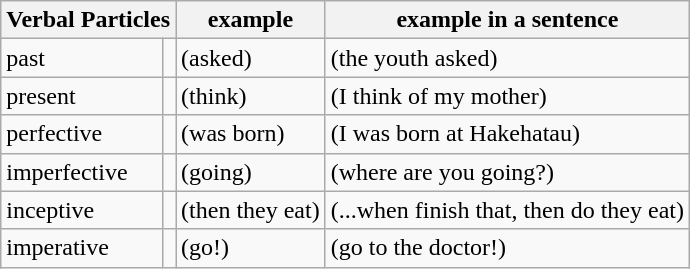<table class="wikitable">
<tr>
<th colspan=2>Verbal Particles</th>
<th>example</th>
<th>example in a sentence</th>
</tr>
<tr>
<td>past</td>
<td></td>
<td> (asked)</td>
<td> (the youth asked)</td>
</tr>
<tr>
<td>present</td>
<td></td>
<td> (think)</td>
<td> (I think of my mother)</td>
</tr>
<tr>
<td>perfective</td>
<td></td>
<td> (was born)</td>
<td> (I was born at Hakehatau)</td>
</tr>
<tr>
<td>imperfective</td>
<td></td>
<td> (going)</td>
<td> (where are you going?)</td>
</tr>
<tr>
<td>inceptive</td>
<td></td>
<td> (then they eat)</td>
<td> (...when finish that, then do they eat)</td>
</tr>
<tr>
<td>imperative</td>
<td></td>
<td> (go!)</td>
<td> (go to the doctor!)</td>
</tr>
</table>
